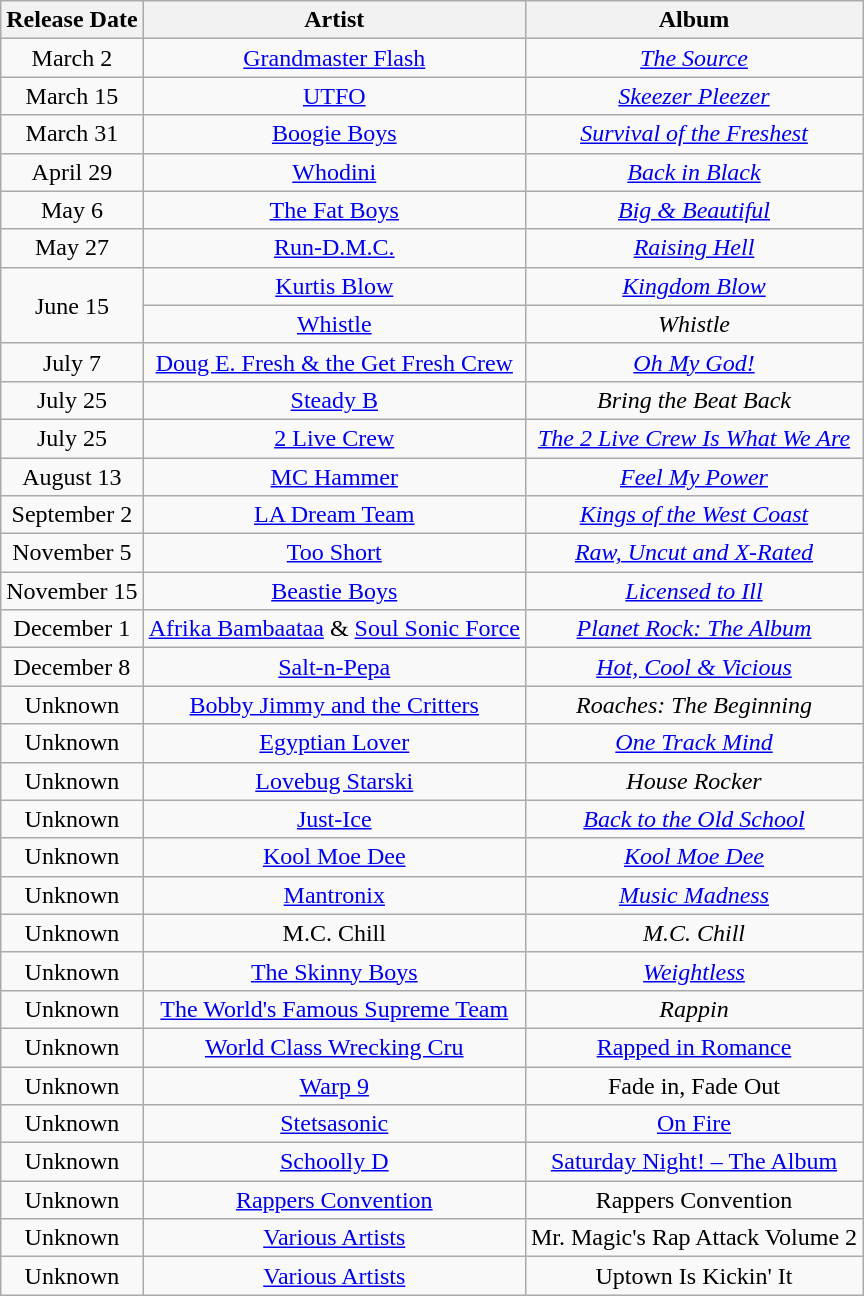<table class="wikitable" style="text-align:center;">
<tr>
<th scope="col">Release Date</th>
<th scope="col">Artist</th>
<th scope="col">Album</th>
</tr>
<tr>
<td>March 2</td>
<td><a href='#'>Grandmaster Flash</a></td>
<td><em><a href='#'>The Source</a></em></td>
</tr>
<tr>
<td>March 15</td>
<td><a href='#'>UTFO</a></td>
<td><em><a href='#'>Skeezer Pleezer</a></em></td>
</tr>
<tr>
<td>March 31</td>
<td><a href='#'>Boogie Boys</a></td>
<td><em><a href='#'>Survival of the Freshest</a></em></td>
</tr>
<tr>
<td>April 29</td>
<td><a href='#'>Whodini</a></td>
<td><em><a href='#'>Back in Black</a></em></td>
</tr>
<tr>
<td>May 6</td>
<td><a href='#'>The Fat Boys</a></td>
<td><em><a href='#'>Big & Beautiful</a></em></td>
</tr>
<tr>
<td>May 27</td>
<td><a href='#'>Run-D.M.C.</a></td>
<td><em><a href='#'>Raising Hell</a></em></td>
</tr>
<tr>
<td rowspan="2">June 15</td>
<td><a href='#'>Kurtis Blow</a></td>
<td><em><a href='#'>Kingdom Blow</a></em></td>
</tr>
<tr>
<td><a href='#'>Whistle</a></td>
<td><em>Whistle</em></td>
</tr>
<tr>
<td>July 7</td>
<td><a href='#'>Doug E. Fresh & the Get Fresh Crew</a></td>
<td><em><a href='#'>Oh My God!</a></em></td>
</tr>
<tr>
<td>July 25</td>
<td><a href='#'>Steady B</a></td>
<td><em>Bring the Beat Back</em></td>
</tr>
<tr>
<td>July 25</td>
<td><a href='#'>2 Live Crew</a></td>
<td><em><a href='#'>The 2 Live Crew Is What We Are</a></em></td>
</tr>
<tr>
<td>August 13</td>
<td><a href='#'>MC Hammer</a></td>
<td><em><a href='#'>Feel My Power</a></em></td>
</tr>
<tr>
<td>September 2</td>
<td><a href='#'>LA Dream Team</a></td>
<td><em><a href='#'>Kings of the West Coast</a></em></td>
</tr>
<tr>
<td>November 5</td>
<td><a href='#'>Too Short</a></td>
<td><em><a href='#'>Raw, Uncut and X-Rated</a></em></td>
</tr>
<tr>
<td>November 15</td>
<td><a href='#'>Beastie Boys</a></td>
<td><em><a href='#'>Licensed to Ill</a></em></td>
</tr>
<tr>
<td>December 1</td>
<td><a href='#'>Afrika Bambaataa</a> & <a href='#'>Soul Sonic Force</a></td>
<td><em><a href='#'>Planet Rock: The Album</a></em></td>
</tr>
<tr>
<td>December 8</td>
<td><a href='#'>Salt-n-Pepa</a></td>
<td><em><a href='#'>Hot, Cool & Vicious</a></em></td>
</tr>
<tr>
<td>Unknown</td>
<td><a href='#'>Bobby Jimmy and the Critters</a></td>
<td><em>Roaches: The Beginning</em></td>
</tr>
<tr>
<td>Unknown</td>
<td><a href='#'>Egyptian Lover</a></td>
<td><em><a href='#'>One Track Mind</a></em></td>
</tr>
<tr>
<td>Unknown</td>
<td><a href='#'>Lovebug Starski</a></td>
<td><em>House Rocker</em></td>
</tr>
<tr>
<td>Unknown</td>
<td><a href='#'>Just-Ice</a></td>
<td><em><a href='#'>Back to the Old School</a></em></td>
</tr>
<tr>
<td>Unknown</td>
<td><a href='#'>Kool Moe Dee</a></td>
<td><em><a href='#'>Kool Moe Dee</a></em></td>
</tr>
<tr>
<td>Unknown</td>
<td><a href='#'>Mantronix</a></td>
<td><em><a href='#'>Music Madness</a></em></td>
</tr>
<tr>
<td>Unknown</td>
<td>M.C. Chill</td>
<td><em>M.C. Chill</em></td>
</tr>
<tr>
<td>Unknown</td>
<td><a href='#'>The Skinny Boys</a></td>
<td><em><a href='#'>Weightless</a></em></td>
</tr>
<tr>
<td>Unknown</td>
<td><a href='#'>The World's Famous Supreme Team</a></td>
<td><em>Rappin<strong></td>
</tr>
<tr>
<td>Unknown</td>
<td><a href='#'>World Class Wrecking Cru</a></td>
<td></em><a href='#'>Rapped in Romance</a><em></td>
</tr>
<tr>
<td>Unknown</td>
<td><a href='#'>Warp 9</a></td>
<td></em>Fade in, Fade Out<em></td>
</tr>
<tr>
<td>Unknown</td>
<td><a href='#'>Stetsasonic</a></td>
<td></em><a href='#'>On Fire</a><em></td>
</tr>
<tr>
<td>Unknown</td>
<td><a href='#'>Schoolly D</a></td>
<td></em><a href='#'>Saturday Night! – The Album</a><em></td>
</tr>
<tr>
<td>Unknown</td>
<td><a href='#'>Rappers Convention</a></td>
<td></em>Rappers Convention<em></td>
</tr>
<tr>
<td>Unknown</td>
<td><a href='#'>Various Artists</a></td>
<td></em>Mr. Magic's Rap Attack Volume 2<em></td>
</tr>
<tr>
<td>Unknown</td>
<td><a href='#'>Various Artists</a></td>
<td></em>Uptown Is Kickin' It<em></td>
</tr>
</table>
